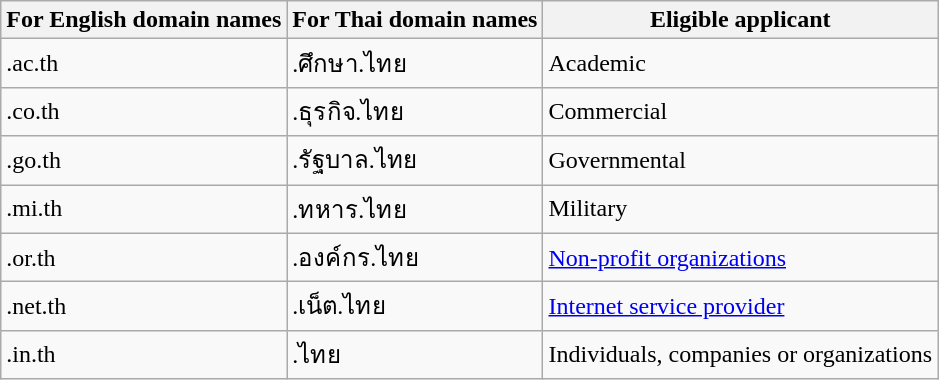<table class="wikitable">
<tr>
<th>For English domain names</th>
<th>For Thai domain names</th>
<th>Eligible applicant</th>
</tr>
<tr>
<td>.ac.th</td>
<td>.ศึกษา.ไทย</td>
<td>Academic</td>
</tr>
<tr>
<td>.co.th</td>
<td>.ธุรกิจ.ไทย</td>
<td>Commercial</td>
</tr>
<tr>
<td>.go.th</td>
<td>.รัฐบาล.ไทย</td>
<td>Governmental</td>
</tr>
<tr>
<td>.mi.th</td>
<td>.ทหาร.ไทย</td>
<td>Military</td>
</tr>
<tr>
<td>.or.th</td>
<td>.องค์กร.ไทย</td>
<td><a href='#'>Non-profit organizations</a></td>
</tr>
<tr>
<td>.net.th</td>
<td>.เน็ต.ไทย</td>
<td><a href='#'>Internet service provider</a></td>
</tr>
<tr>
<td>.in.th</td>
<td>.ไทย</td>
<td>Individuals, companies or organizations</td>
</tr>
</table>
